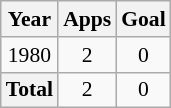<table class="wikitable" style="font-size:90%; text-align:center;">
<tr>
<th>Year</th>
<th>Apps</th>
<th>Goal</th>
</tr>
<tr>
<td>1980</td>
<td>2</td>
<td>0</td>
</tr>
<tr>
<th>Total</th>
<td>2</td>
<td>0</td>
</tr>
</table>
